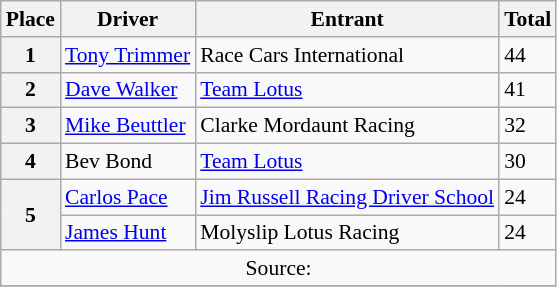<table class="wikitable" style="font-size: 90%;">
<tr>
<th>Place</th>
<th>Driver</th>
<th>Entrant</th>
<th>Total</th>
</tr>
<tr>
<th>1</th>
<td> <a href='#'>Tony Trimmer</a></td>
<td>Race Cars International</td>
<td>44</td>
</tr>
<tr>
<th>2</th>
<td> <a href='#'>Dave Walker</a></td>
<td><a href='#'>Team Lotus</a></td>
<td>41</td>
</tr>
<tr>
<th>3</th>
<td> <a href='#'>Mike Beuttler</a></td>
<td>Clarke Mordaunt Racing</td>
<td>32</td>
</tr>
<tr>
<th>4</th>
<td> Bev Bond</td>
<td><a href='#'>Team Lotus</a></td>
<td>30</td>
</tr>
<tr>
<th rowspan=2>5</th>
<td> <a href='#'>Carlos Pace</a></td>
<td><a href='#'>Jim Russell Racing Driver School</a></td>
<td>24</td>
</tr>
<tr>
<td> <a href='#'>James Hunt</a></td>
<td>Molyslip Lotus Racing</td>
<td>24</td>
</tr>
<tr>
<td colspan=4 align=center>Source:</td>
</tr>
<tr>
</tr>
</table>
